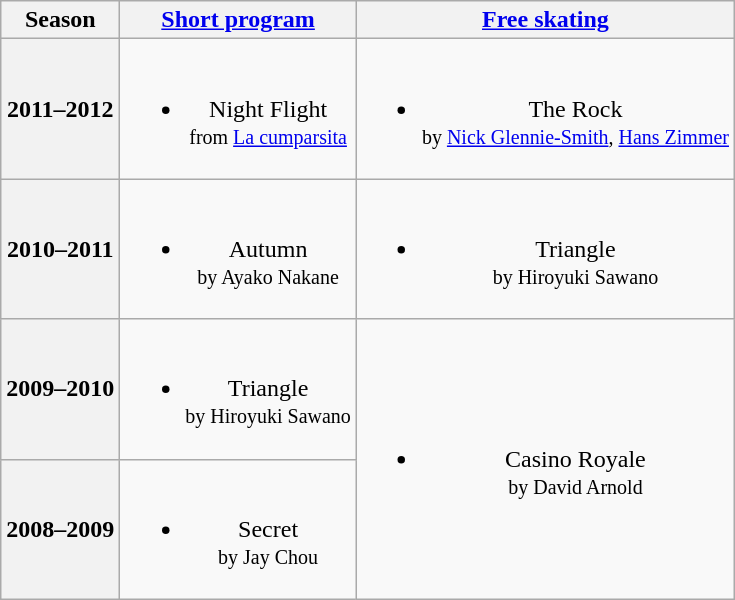<table class=wikitable style=text-align:center>
<tr>
<th>Season</th>
<th><a href='#'>Short program</a></th>
<th><a href='#'>Free skating</a></th>
</tr>
<tr>
<th>2011–2012 <br> </th>
<td><br><ul><li>Night Flight <br><small> from <a href='#'>La cumparsita</a> </small></li></ul></td>
<td><br><ul><li>The Rock <br><small> by <a href='#'>Nick Glennie-Smith</a>, <a href='#'>Hans Zimmer</a> </small></li></ul></td>
</tr>
<tr>
<th>2010–2011 <br> </th>
<td><br><ul><li>Autumn <br><small> by Ayako Nakane </small></li></ul></td>
<td><br><ul><li>Triangle <br><small> by Hiroyuki Sawano </small></li></ul></td>
</tr>
<tr>
<th>2009–2010 <br> </th>
<td><br><ul><li>Triangle <br><small> by Hiroyuki Sawano </small></li></ul></td>
<td rowspan=2><br><ul><li>Casino Royale <br><small> by David Arnold </small></li></ul></td>
</tr>
<tr>
<th>2008–2009 <br> </th>
<td><br><ul><li>Secret <br><small> by Jay Chou </small></li></ul></td>
</tr>
</table>
